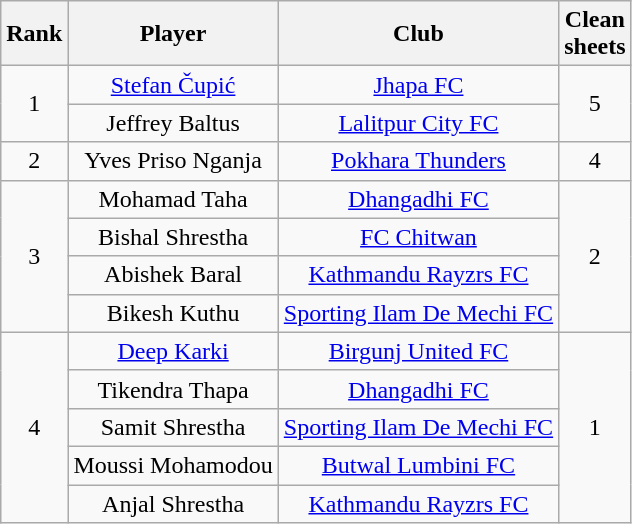<table class="wikitable" style="text-align:center">
<tr>
<th>Rank</th>
<th>Player</th>
<th>Club</th>
<th>Clean<br>sheets</th>
</tr>
<tr>
<td rowspan="2">1</td>
<td> <a href='#'>Stefan Čupić</a></td>
<td><a href='#'>Jhapa FC</a></td>
<td rowspan="2">5</td>
</tr>
<tr>
<td> Jeffrey Baltus</td>
<td><a href='#'>Lalitpur City FC</a></td>
</tr>
<tr>
<td rowspan="1">2</td>
<td> Yves Priso Nganja</td>
<td><a href='#'>Pokhara Thunders</a></td>
<td rowspan="1">4</td>
</tr>
<tr>
<td rowspan="4">3</td>
<td> Mohamad Taha</td>
<td><a href='#'>Dhangadhi FC</a></td>
<td rowspan="4">2</td>
</tr>
<tr>
<td> Bishal Shrestha</td>
<td><a href='#'>FC Chitwan</a></td>
</tr>
<tr>
<td> Abishek Baral</td>
<td><a href='#'>Kathmandu Rayzrs FC</a></td>
</tr>
<tr>
<td> Bikesh Kuthu</td>
<td><a href='#'>Sporting Ilam De Mechi FC</a></td>
</tr>
<tr>
<td rowspan="5">4</td>
<td> <a href='#'>Deep Karki</a></td>
<td><a href='#'>Birgunj United FC</a></td>
<td rowspan="5">1</td>
</tr>
<tr>
<td> Tikendra Thapa</td>
<td><a href='#'>Dhangadhi FC</a></td>
</tr>
<tr>
<td> Samit Shrestha</td>
<td><a href='#'>Sporting Ilam De Mechi FC</a></td>
</tr>
<tr>
<td> Moussi Mohamodou</td>
<td><a href='#'>Butwal Lumbini FC</a></td>
</tr>
<tr>
<td> Anjal Shrestha</td>
<td><a href='#'>Kathmandu Rayzrs FC</a></td>
</tr>
</table>
